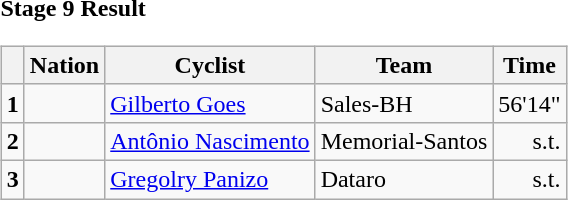<table>
<tr>
<td><strong>Stage 9 Result</strong><br><table class="wikitable">
<tr>
<th></th>
<th>Nation</th>
<th>Cyclist</th>
<th>Team</th>
<th>Time</th>
</tr>
<tr>
<td><strong>1</strong></td>
<td></td>
<td><a href='#'>Gilberto Goes</a></td>
<td>Sales-BH</td>
<td align="right">56'14"</td>
</tr>
<tr>
<td><strong>2</strong></td>
<td></td>
<td><a href='#'>Antônio Nascimento</a></td>
<td>Memorial-Santos</td>
<td align="right">s.t.</td>
</tr>
<tr>
<td><strong>3</strong></td>
<td></td>
<td><a href='#'>Gregolry Panizo</a></td>
<td>Dataro</td>
<td align="right">s.t.</td>
</tr>
</table>
</td>
</tr>
</table>
